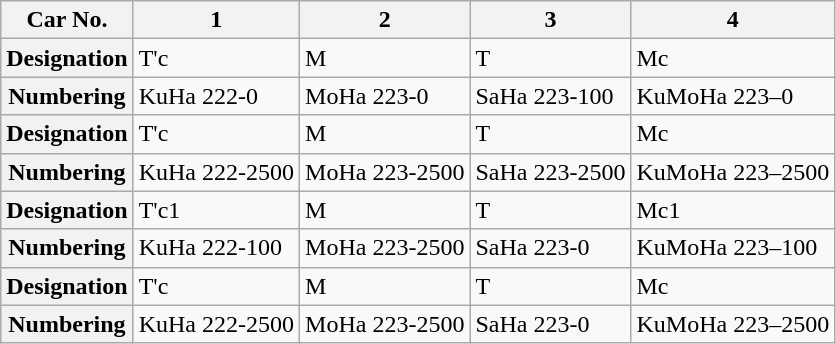<table class="wikitable">
<tr>
<th>Car No.</th>
<th>1</th>
<th>2</th>
<th>3</th>
<th>4</th>
</tr>
<tr>
<th>Designation</th>
<td>T'c</td>
<td>M</td>
<td>T</td>
<td>Mc</td>
</tr>
<tr>
<th>Numbering</th>
<td>KuHa 222-0</td>
<td>MoHa 223-0</td>
<td>SaHa 223-100</td>
<td>KuMoHa 223–0</td>
</tr>
<tr>
<th>Designation</th>
<td>T'c</td>
<td>M</td>
<td>T</td>
<td>Mc</td>
</tr>
<tr>
<th>Numbering</th>
<td>KuHa 222-2500</td>
<td>MoHa 223-2500</td>
<td>SaHa 223-2500</td>
<td>KuMoHa 223–2500</td>
</tr>
<tr>
<th>Designation</th>
<td>T'c1</td>
<td>M</td>
<td>T</td>
<td>Mc1</td>
</tr>
<tr>
<th>Numbering</th>
<td>KuHa 222-100</td>
<td>MoHa 223-2500</td>
<td>SaHa 223-0</td>
<td>KuMoHa 223–100</td>
</tr>
<tr>
<th>Designation</th>
<td>T'c</td>
<td>M</td>
<td>T</td>
<td>Mc</td>
</tr>
<tr>
<th>Numbering</th>
<td>KuHa 222-2500</td>
<td>MoHa 223-2500</td>
<td>SaHa 223-0</td>
<td>KuMoHa 223–2500</td>
</tr>
</table>
